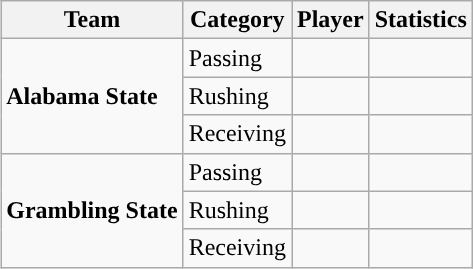<table class="wikitable" style="float: right;">
<tr>
<th>Team</th>
<th>Category</th>
<th>Player</th>
<th>Statistics</th>
</tr>
<tr>
<td rowspan=3><strong>Alabama State</strong></td>
<td>Passing</td>
<td></td>
<td></td>
</tr>
<tr>
<td>Rushing</td>
<td></td>
<td></td>
</tr>
<tr>
<td>Receiving</td>
<td></td>
<td></td>
</tr>
<tr>
<td rowspan=3><strong>Grambling State</strong></td>
<td>Passing</td>
<td></td>
<td></td>
</tr>
<tr>
<td>Rushing</td>
<td></td>
<td></td>
</tr>
<tr>
<td>Receiving</td>
<td></td>
<td></td>
</tr>
</table>
